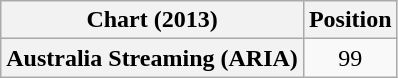<table class="wikitable plainrowheaders">
<tr>
<th scope="col">Chart (2013)</th>
<th scope="col">Position</th>
</tr>
<tr>
<th scope="row">Australia Streaming (ARIA)</th>
<td style="text-align:center;">99</td>
</tr>
</table>
